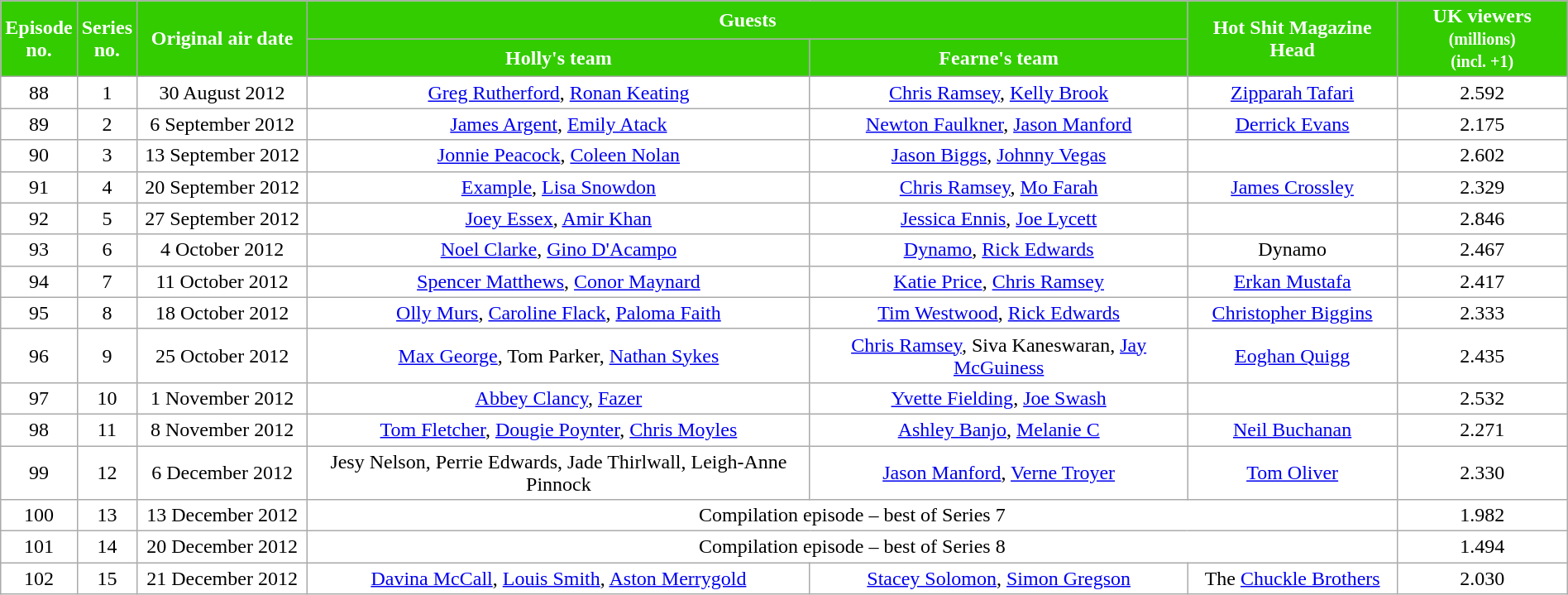<table class="wikitable" style="width:100%; background:#fff; text-align:center;">
<tr style="color:White">
<th rowspan="2" style="background:#3c0; width:20px;">Episode<br>no.</th>
<th rowspan="2" style="background:#3c0; width:20px;">Series<br>no.</th>
<th rowspan="2" style="background:#3c0; width:130px;">Original air date</th>
<th colspan="2" style="background:#3c0;">Guests</th>
<th rowspan="2" style="background:#3c0;">Hot Shit Magazine Head</th>
<th rowspan="2" style="background:#3c0; width:130px;">UK viewers <small>(millions)</small><br><small>(incl. +1)</small></th>
</tr>
<tr style="color:White">
<th style="background:#3c0;">Holly's team</th>
<th style="background:#3c0;">Fearne's team</th>
</tr>
<tr>
<td>88</td>
<td>1</td>
<td>30 August 2012</td>
<td><a href='#'>Greg Rutherford</a>, <a href='#'>Ronan Keating</a></td>
<td><a href='#'>Chris Ramsey</a>, <a href='#'>Kelly Brook</a></td>
<td><a href='#'>Zipparah Tafari</a></td>
<td>2.592</td>
</tr>
<tr>
<td>89</td>
<td>2</td>
<td>6 September 2012</td>
<td><a href='#'>James Argent</a>, <a href='#'>Emily Atack</a></td>
<td><a href='#'>Newton Faulkner</a>, <a href='#'>Jason Manford</a></td>
<td><a href='#'>Derrick Evans</a></td>
<td>2.175</td>
</tr>
<tr>
<td>90</td>
<td>3</td>
<td>13 September 2012</td>
<td><a href='#'>Jonnie Peacock</a>, <a href='#'>Coleen Nolan</a></td>
<td><a href='#'>Jason Biggs</a>, <a href='#'>Johnny Vegas</a></td>
<td></td>
<td>2.602</td>
</tr>
<tr>
<td>91</td>
<td>4</td>
<td>20 September 2012</td>
<td><a href='#'>Example</a>, <a href='#'>Lisa Snowdon</a></td>
<td><a href='#'>Chris Ramsey</a>, <a href='#'>Mo Farah</a></td>
<td><a href='#'>James Crossley</a></td>
<td>2.329</td>
</tr>
<tr>
<td>92</td>
<td>5</td>
<td>27 September 2012</td>
<td><a href='#'>Joey Essex</a>, <a href='#'>Amir Khan</a></td>
<td><a href='#'>Jessica Ennis</a>, <a href='#'>Joe Lycett</a></td>
<td></td>
<td>2.846</td>
</tr>
<tr>
<td>93</td>
<td>6</td>
<td>4 October 2012</td>
<td><a href='#'>Noel Clarke</a>, <a href='#'>Gino D'Acampo</a></td>
<td><a href='#'>Dynamo</a>, <a href='#'>Rick Edwards</a></td>
<td>Dynamo</td>
<td>2.467</td>
</tr>
<tr>
<td>94</td>
<td>7</td>
<td>11 October 2012</td>
<td><a href='#'>Spencer Matthews</a>, <a href='#'>Conor Maynard</a></td>
<td><a href='#'>Katie Price</a>, <a href='#'>Chris Ramsey</a></td>
<td><a href='#'>Erkan Mustafa</a></td>
<td>2.417</td>
</tr>
<tr>
<td>95</td>
<td>8</td>
<td>18 October 2012</td>
<td><a href='#'>Olly Murs</a>, <a href='#'>Caroline Flack</a>, <a href='#'>Paloma Faith</a></td>
<td><a href='#'>Tim Westwood</a>, <a href='#'>Rick Edwards</a></td>
<td><a href='#'>Christopher Biggins</a></td>
<td>2.333</td>
</tr>
<tr>
<td>96</td>
<td>9</td>
<td>25 October 2012</td>
<td><a href='#'>Max George</a>, Tom Parker, <a href='#'>Nathan Sykes</a></td>
<td><a href='#'>Chris Ramsey</a>, Siva Kaneswaran, <a href='#'>Jay McGuiness</a></td>
<td><a href='#'>Eoghan Quigg</a></td>
<td>2.435</td>
</tr>
<tr>
<td>97</td>
<td>10</td>
<td>1 November 2012</td>
<td><a href='#'>Abbey Clancy</a>, <a href='#'>Fazer</a></td>
<td><a href='#'>Yvette Fielding</a>, <a href='#'>Joe Swash</a></td>
<td></td>
<td>2.532</td>
</tr>
<tr>
<td>98</td>
<td>11</td>
<td>8 November 2012</td>
<td><a href='#'>Tom Fletcher</a>, <a href='#'>Dougie Poynter</a>, <a href='#'>Chris Moyles</a></td>
<td><a href='#'>Ashley Banjo</a>, <a href='#'>Melanie C</a></td>
<td><a href='#'>Neil Buchanan</a></td>
<td>2.271</td>
</tr>
<tr>
<td>99</td>
<td>12</td>
<td>6 December 2012</td>
<td>Jesy Nelson, Perrie Edwards, Jade Thirlwall, Leigh-Anne Pinnock</td>
<td><a href='#'>Jason Manford</a>, <a href='#'>Verne Troyer</a></td>
<td><a href='#'>Tom Oliver</a></td>
<td>2.330</td>
</tr>
<tr>
<td>100</td>
<td>13</td>
<td>13 December 2012</td>
<td colspan=3>Compilation episode – best of Series 7</td>
<td>1.982</td>
</tr>
<tr>
<td>101</td>
<td>14</td>
<td>20 December 2012</td>
<td colspan=3>Compilation episode – best of Series 8</td>
<td>1.494</td>
</tr>
<tr>
<td>102</td>
<td>15</td>
<td>21 December 2012</td>
<td><a href='#'>Davina McCall</a>, <a href='#'>Louis Smith</a>, <a href='#'>Aston Merrygold</a></td>
<td><a href='#'>Stacey Solomon</a>, <a href='#'>Simon Gregson</a></td>
<td>The <a href='#'>Chuckle Brothers</a></td>
<td>2.030</td>
</tr>
</table>
